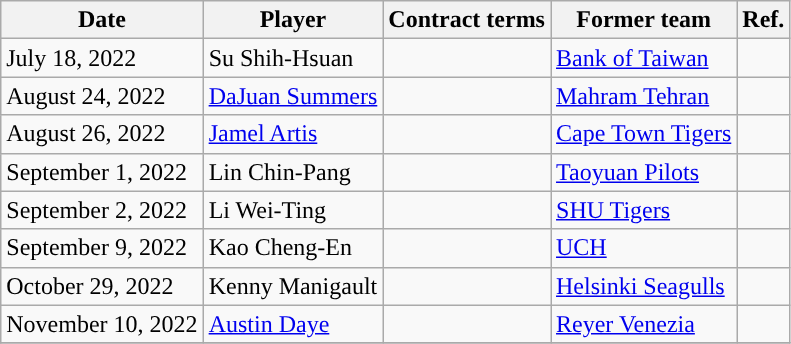<table class="wikitable">
<tr>
<th>Date</th>
<th>Player</th>
<th>Contract terms</th>
<th>Former team</th>
<th>Ref.</th>
</tr>
<tr>
<td>July 18, 2022</td>
<td>Su Shih-Hsuan</td>
<td></td>
<td><a href='#'>Bank of Taiwan</a></td>
<td></td>
</tr>
<tr>
<td>August 24, 2022</td>
<td><a href='#'>DaJuan Summers</a></td>
<td></td>
<td><a href='#'>Mahram Tehran</a></td>
<td></td>
</tr>
<tr>
<td>August 26, 2022</td>
<td><a href='#'>Jamel Artis</a></td>
<td></td>
<td><a href='#'>Cape Town Tigers</a></td>
<td></td>
</tr>
<tr>
<td>September 1, 2022</td>
<td>Lin Chin-Pang</td>
<td></td>
<td><a href='#'>Taoyuan Pilots</a></td>
<td></td>
</tr>
<tr>
<td>September 2, 2022</td>
<td>Li Wei-Ting</td>
<td></td>
<td><a href='#'>SHU Tigers</a></td>
<td></td>
</tr>
<tr>
<td>September 9, 2022</td>
<td>Kao Cheng-En</td>
<td></td>
<td><a href='#'>UCH</a></td>
<td></td>
</tr>
<tr>
<td>October 29, 2022</td>
<td>Kenny Manigault</td>
<td></td>
<td><a href='#'>Helsinki Seagulls</a></td>
<td></td>
</tr>
<tr>
<td>November 10, 2022</td>
<td><a href='#'>Austin Daye</a></td>
<td></td>
<td><a href='#'>Reyer Venezia</a></td>
<td></td>
</tr>
<tr>
</tr>
</table>
